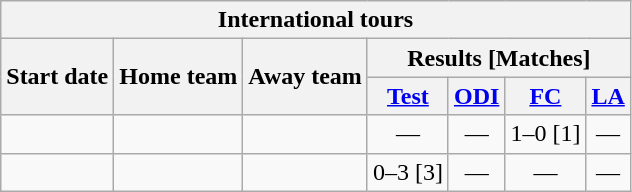<table class="wikitable">
<tr>
<th colspan="7">International tours</th>
</tr>
<tr>
<th rowspan="2">Start date</th>
<th rowspan="2">Home team</th>
<th rowspan="2">Away team</th>
<th colspan="4">Results [Matches]</th>
</tr>
<tr>
<th><a href='#'>Test</a></th>
<th><a href='#'>ODI</a></th>
<th><a href='#'>FC</a></th>
<th><a href='#'>LA</a></th>
</tr>
<tr>
<td><a href='#'></a></td>
<td></td>
<td></td>
<td ; style="text-align:center">—</td>
<td ; style="text-align:center">—</td>
<td>1–0 [1]</td>
<td ; style="text-align:center">—</td>
</tr>
<tr>
<td><a href='#'></a></td>
<td></td>
<td></td>
<td>0–3 [3]</td>
<td ; style="text-align:center">—</td>
<td ; style="text-align:center">—</td>
<td ; style="text-align:center">—</td>
</tr>
</table>
